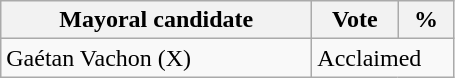<table class="wikitable">
<tr>
<th bgcolor="#DDDDFF" width="200px">Mayoral candidate</th>
<th bgcolor="#DDDDFF" width="50px">Vote</th>
<th bgcolor="#DDDDFF"  width="30px">%</th>
</tr>
<tr>
<td>Gaétan Vachon (X)</td>
<td colspan="2">Acclaimed</td>
</tr>
</table>
